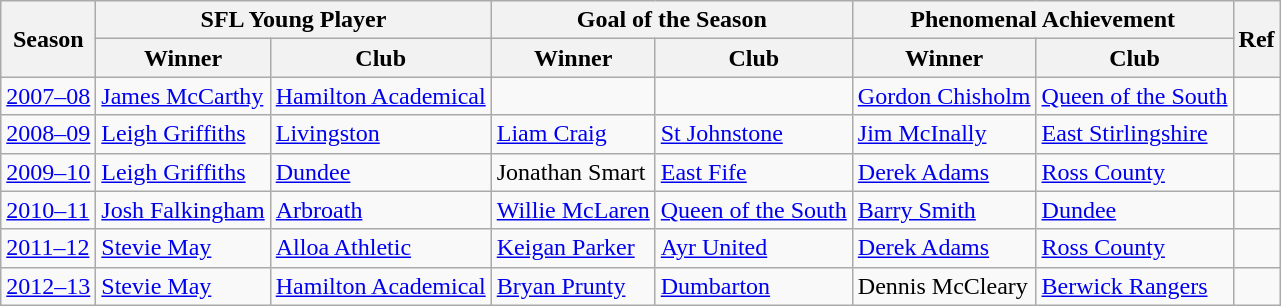<table class="wikitable">
<tr>
<th rowspan="2">Season</th>
<th colspan="2">SFL Young Player</th>
<th colspan="2">Goal of the Season</th>
<th colspan="2">Phenomenal Achievement</th>
<th rowspan="2">Ref</th>
</tr>
<tr>
<th>Winner</th>
<th>Club</th>
<th>Winner</th>
<th>Club</th>
<th>Winner</th>
<th>Club</th>
</tr>
<tr>
<td><a href='#'>2007–08</a></td>
<td> <a href='#'>James McCarthy</a></td>
<td><a href='#'>Hamilton Academical</a></td>
<td></td>
<td></td>
<td> <a href='#'>Gordon Chisholm</a></td>
<td><a href='#'>Queen of the South</a></td>
<td></td>
</tr>
<tr>
<td><a href='#'>2008–09</a></td>
<td> <a href='#'>Leigh Griffiths</a></td>
<td><a href='#'>Livingston</a></td>
<td> <a href='#'>Liam Craig</a></td>
<td><a href='#'>St Johnstone</a></td>
<td> <a href='#'>Jim McInally</a></td>
<td><a href='#'>East Stirlingshire</a></td>
<td></td>
</tr>
<tr>
<td><a href='#'>2009–10</a></td>
<td> <a href='#'>Leigh Griffiths</a></td>
<td><a href='#'>Dundee</a></td>
<td> Jonathan Smart</td>
<td><a href='#'>East Fife</a></td>
<td> <a href='#'>Derek Adams</a></td>
<td><a href='#'>Ross County</a></td>
<td></td>
</tr>
<tr>
<td><a href='#'>2010–11</a></td>
<td> <a href='#'>Josh Falkingham</a></td>
<td><a href='#'>Arbroath</a></td>
<td> <a href='#'>Willie McLaren</a></td>
<td><a href='#'>Queen of the South</a></td>
<td> <a href='#'>Barry Smith</a></td>
<td><a href='#'>Dundee</a></td>
<td></td>
</tr>
<tr>
<td><a href='#'>2011–12</a></td>
<td> <a href='#'>Stevie May</a></td>
<td><a href='#'>Alloa Athletic</a></td>
<td> <a href='#'>Keigan Parker</a></td>
<td><a href='#'>Ayr United</a></td>
<td> <a href='#'>Derek Adams</a></td>
<td><a href='#'>Ross County</a></td>
<td></td>
</tr>
<tr>
<td><a href='#'>2012–13</a></td>
<td> <a href='#'>Stevie May</a></td>
<td><a href='#'>Hamilton Academical</a></td>
<td> <a href='#'>Bryan Prunty</a></td>
<td><a href='#'>Dumbarton</a></td>
<td> Dennis McCleary</td>
<td><a href='#'>Berwick Rangers</a></td>
<td></td>
</tr>
</table>
